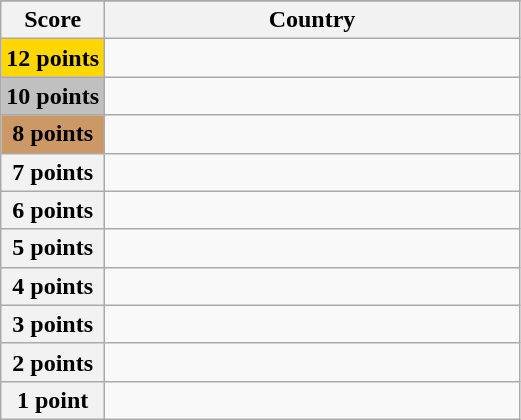<table class="wikitable">
<tr>
</tr>
<tr>
<th scope="col" width="20%">Score</th>
<th scope="col">Country</th>
</tr>
<tr>
<th scope="row" style="background:gold">12 points</th>
<td></td>
</tr>
<tr>
<th scope="row" style="background:silver">10 points</th>
<td></td>
</tr>
<tr>
<th scope="row" style="background:#CC9966">8 points</th>
<td></td>
</tr>
<tr>
<th scope="row">7 points</th>
<td></td>
</tr>
<tr>
<th scope="row">6 points</th>
<td></td>
</tr>
<tr>
<th scope="row">5 points</th>
<td></td>
</tr>
<tr>
<th scope="row">4 points</th>
<td></td>
</tr>
<tr>
<th scope="row">3 points</th>
<td></td>
</tr>
<tr>
<th scope="row">2 points</th>
<td></td>
</tr>
<tr>
<th scope="row">1 point</th>
<td></td>
</tr>
</table>
